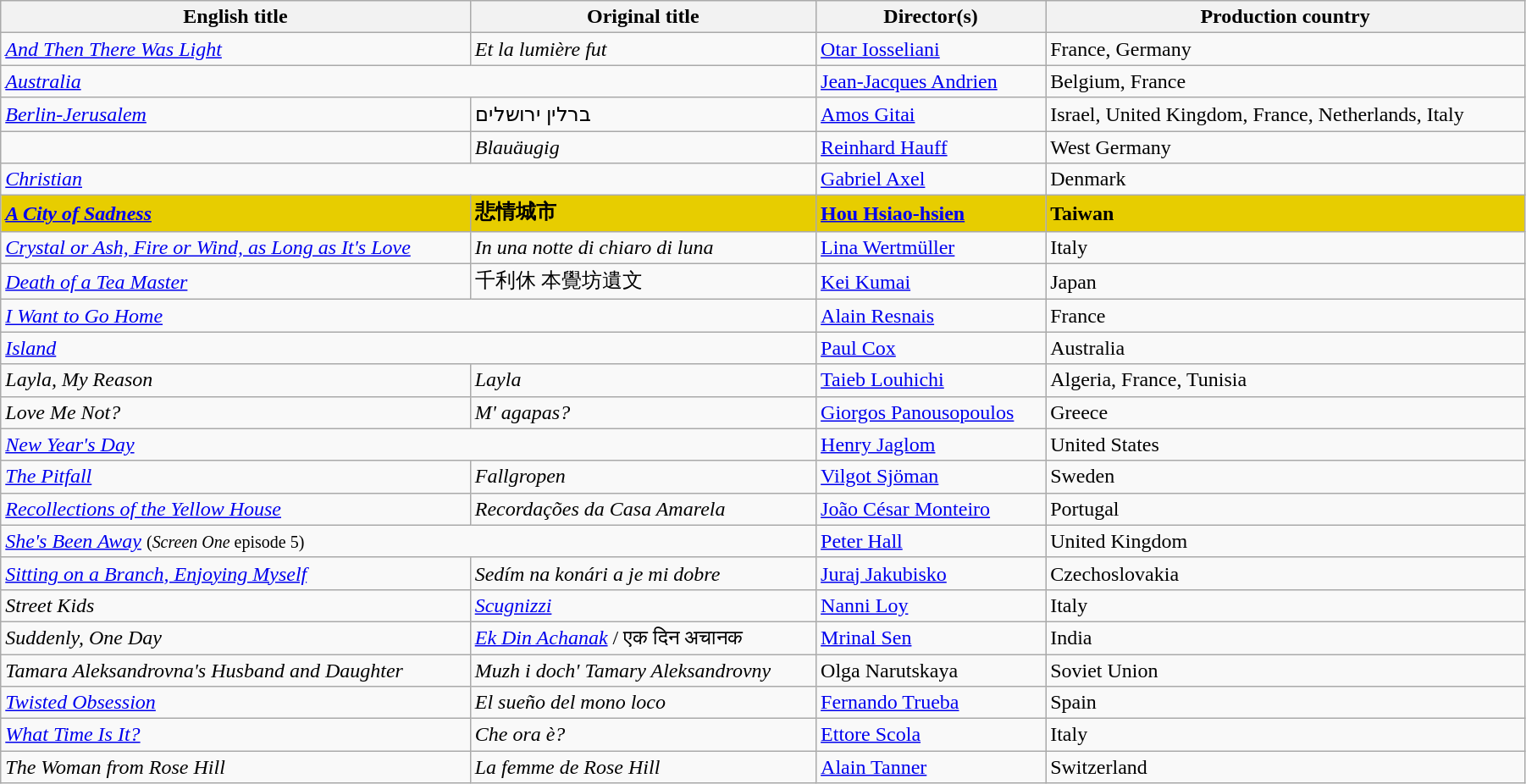<table class="wikitable" width="95%">
<tr>
<th>English title</th>
<th>Original title</th>
<th>Director(s)</th>
<th>Production country</th>
</tr>
<tr>
<td><em><a href='#'>And Then There Was Light</a></em></td>
<td><em>Et la lumière fut</em></td>
<td data-sort-value="Iosseliani"><a href='#'>Otar Iosseliani</a></td>
<td>France, Germany</td>
</tr>
<tr>
<td colspan=2><em><a href='#'>Australia</a></em></td>
<td data-sort-value="Andrien"><a href='#'>Jean-Jacques Andrien</a></td>
<td>Belgium, France</td>
</tr>
<tr>
<td><em><a href='#'>Berlin-Jerusalem</a></em></td>
<td>ברלין ירושלים</td>
<td data-sort-value="Gitai"><a href='#'>Amos Gitai</a></td>
<td>Israel, United Kingdom, France, Netherlands, Italy</td>
</tr>
<tr>
<td data-sort-value="Blue"><em></em></td>
<td><em>Blauäugig</em></td>
<td data-sort-value="Hauff"><a href='#'>Reinhard Hauff</a></td>
<td>West Germany</td>
</tr>
<tr>
<td colspan=2><em><a href='#'>Christian</a></em></td>
<td data-sort-value="Axel"><a href='#'>Gabriel Axel</a></td>
<td>Denmark</td>
</tr>
<tr style="background:#E7CD00;">
<td data-sort-value="City"><strong><em><a href='#'>A City of Sadness</a></em></strong></td>
<td><strong>悲情城市</strong></td>
<td data-sort-value="Hsiao-hsien"><strong><a href='#'>Hou Hsiao-hsien</a></strong></td>
<td><strong>Taiwan</strong></td>
</tr>
<tr>
<td><em><a href='#'>Crystal or Ash, Fire or Wind, as Long as It's Love</a></em></td>
<td><em>In una notte di chiaro di luna</em></td>
<td data-sort-value="Wertmüller"><a href='#'>Lina Wertmüller</a></td>
<td>Italy</td>
</tr>
<tr>
<td><em><a href='#'>Death of a Tea Master</a></em></td>
<td>千利休 本覺坊遺文</td>
<td data-sort-value="Kumai"><a href='#'>Kei Kumai</a></td>
<td>Japan</td>
</tr>
<tr>
<td colspan=2><em><a href='#'>I Want to Go Home</a></em></td>
<td data-sort-value="Resnais"><a href='#'>Alain Resnais</a></td>
<td>France</td>
</tr>
<tr>
<td colspan=2><em><a href='#'>Island</a></em></td>
<td data-sort-value="Cox"><a href='#'>Paul Cox</a></td>
<td>Australia</td>
</tr>
<tr>
<td><em>Layla, My Reason</em></td>
<td><em>Layla</em></td>
<td data-sort-value="Louhichi"><a href='#'>Taieb Louhichi</a></td>
<td>Algeria, France, Tunisia</td>
</tr>
<tr>
<td><em>Love Me Not?</em></td>
<td><em>M' agapas?</em></td>
<td data-sort-value="Panousopoulos"><a href='#'>Giorgos Panousopoulos</a></td>
<td>Greece</td>
</tr>
<tr>
<td colspan=2><em><a href='#'>New Year's Day</a></em></td>
<td data-sort-value="Jaglom"><a href='#'>Henry Jaglom</a></td>
<td>United States</td>
</tr>
<tr>
<td data-sort-value="Pitfall"><em><a href='#'>The Pitfall</a></em></td>
<td><em>Fallgropen</em></td>
<td data-sort-value="Sjoman"><a href='#'>Vilgot Sjöman</a></td>
<td>Sweden</td>
</tr>
<tr>
<td><em><a href='#'>Recollections of the Yellow House</a></em></td>
<td><em>Recordações da Casa Amarela</em></td>
<td data-sort-value="Monteiro"><a href='#'>João César Monteiro</a></td>
<td>Portugal</td>
</tr>
<tr>
<td colspan=2><em><a href='#'>She's Been Away</a></em> <small>(<em>Screen One</em> episode 5)</small></td>
<td data-sort-value="Hall"><a href='#'>Peter Hall</a></td>
<td>United Kingdom</td>
</tr>
<tr>
<td><em><a href='#'>Sitting on a Branch, Enjoying Myself</a></em></td>
<td><em>Sedím na konári a je mi dobre</em></td>
<td data-sort-value="Jakubisko"><a href='#'>Juraj Jakubisko</a></td>
<td>Czechoslovakia</td>
</tr>
<tr>
<td data-sort-value="Street"><em>Street Kids</em></td>
<td><em><a href='#'>Scugnizzi</a></em></td>
<td data-sort-value="Loy"><a href='#'>Nanni Loy</a></td>
<td>Italy</td>
</tr>
<tr>
<td data-sort-value="Suddenly"><em>Suddenly, One Day</em></td>
<td><em><a href='#'>Ek Din Achanak</a></em> / एक दिन अचानक</td>
<td data-sort-value="Sen"><a href='#'>Mrinal Sen</a></td>
<td>India</td>
</tr>
<tr>
<td><em>Tamara Aleksandrovna's Husband and Daughter</em></td>
<td><em>Muzh i doch' Tamary Aleksandrovny</em></td>
<td data-sort-value="Narouskaia">Olga Narutskaya</td>
<td>Soviet Union</td>
</tr>
<tr>
<td><em><a href='#'>Twisted Obsession</a></em></td>
<td data-sort-value="Sueno"><em>El sueño del mono loco</em></td>
<td data-sort-value="Trueba"><a href='#'>Fernando Trueba</a></td>
<td>Spain</td>
</tr>
<tr>
<td><em><a href='#'>What Time Is It?</a></em></td>
<td><em>Che ora è?</em></td>
<td data-sort-value="Scola"><a href='#'>Ettore Scola</a></td>
<td>Italy</td>
</tr>
<tr>
<td data-sort-value="Woman"><em>The Woman from Rose Hill</em></td>
<td data-sort-value="Femme"><em>La femme de Rose Hill</em></td>
<td data-sort-value="Tanner"><a href='#'>Alain Tanner</a></td>
<td>Switzerland</td>
</tr>
</table>
